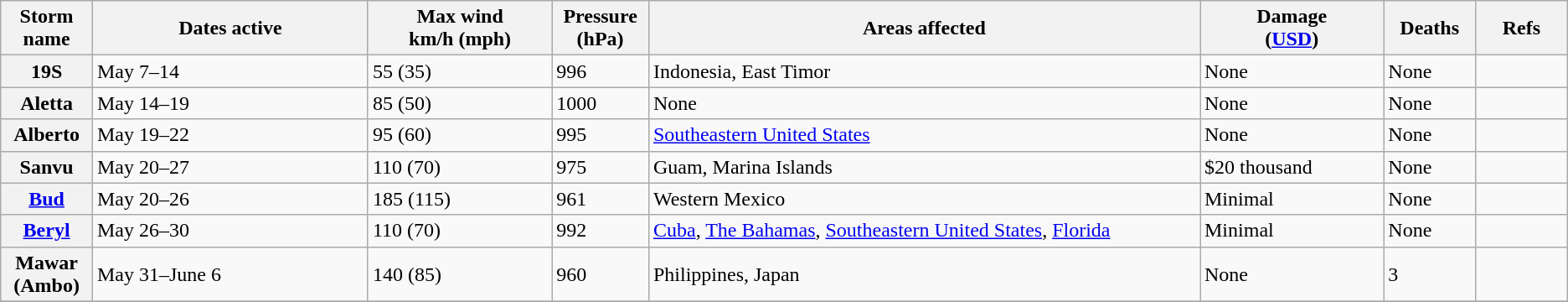<table class="wikitable sortable">
<tr>
<th width="5%">Storm name</th>
<th width="15%">Dates active</th>
<th width="10%">Max wind<br>km/h (mph)</th>
<th width="5%">Pressure<br>(hPa)</th>
<th width="30%">Areas affected</th>
<th width="10%">Damage<br>(<a href='#'>USD</a>)</th>
<th width="5%">Deaths</th>
<th width="5%">Refs</th>
</tr>
<tr>
<th>19S</th>
<td>May 7–14</td>
<td>55 (35)</td>
<td>996</td>
<td>Indonesia, East Timor</td>
<td>None</td>
<td>None</td>
<td></td>
</tr>
<tr>
<th>Aletta</th>
<td>May 14–19</td>
<td>85 (50)</td>
<td>1000</td>
<td>None</td>
<td>None</td>
<td>None</td>
<td></td>
</tr>
<tr>
<th>Alberto</th>
<td>May 19–22</td>
<td>95 (60)</td>
<td>995</td>
<td><a href='#'>Southeastern United States</a></td>
<td>None</td>
<td>None</td>
<td></td>
</tr>
<tr>
<th>Sanvu</th>
<td>May 20–27</td>
<td>110 (70)</td>
<td>975</td>
<td>Guam, Marina Islands</td>
<td>$20 thousand</td>
<td>None</td>
<td></td>
</tr>
<tr>
<th><a href='#'>Bud</a></th>
<td>May 20–26</td>
<td>185 (115)</td>
<td>961</td>
<td>Western Mexico</td>
<td>Minimal</td>
<td>None</td>
<td></td>
</tr>
<tr>
<th><a href='#'>Beryl</a></th>
<td>May 26–30</td>
<td>110 (70)</td>
<td>992</td>
<td><a href='#'>Cuba</a>, <a href='#'>The Bahamas</a>, <a href='#'>Southeastern United States</a>, <a href='#'>Florida</a></td>
<td>Minimal</td>
<td>None</td>
<td></td>
</tr>
<tr>
<th>Mawar (Ambo)</th>
<td>May 31–June 6</td>
<td>140 (85)</td>
<td>960</td>
<td>Philippines, Japan</td>
<td>None</td>
<td>3</td>
<td></td>
</tr>
<tr>
</tr>
</table>
